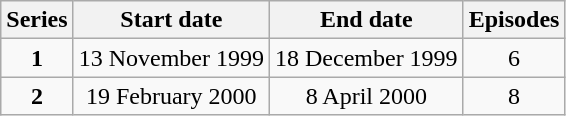<table class="wikitable" style="text-align:center;">
<tr>
<th>Series</th>
<th>Start date</th>
<th>End date</th>
<th>Episodes</th>
</tr>
<tr>
<td><strong>1</strong></td>
<td>13 November 1999</td>
<td>18 December 1999</td>
<td>6</td>
</tr>
<tr>
<td><strong>2</strong></td>
<td>19 February 2000</td>
<td>8 April 2000</td>
<td>8</td>
</tr>
</table>
